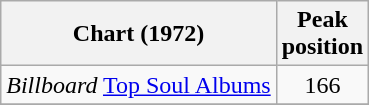<table class="wikitable">
<tr>
<th>Chart (1972)</th>
<th>Peak<br>position</th>
</tr>
<tr>
<td><em>Billboard</em> <a href='#'>Top Soul Albums</a></td>
<td align=center>166</td>
</tr>
<tr>
</tr>
</table>
